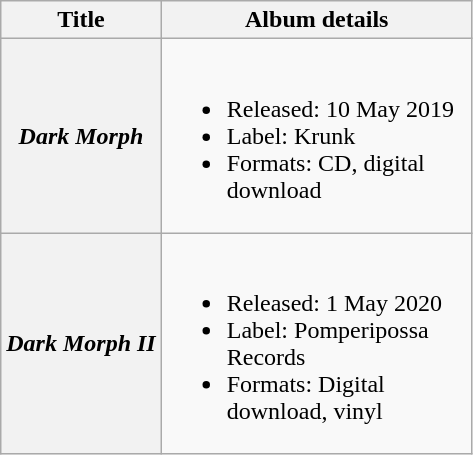<table class="wikitable plainrowheaders">
<tr>
<th rowspan="1">Title</th>
<th rowspan="1" style="width:200px;">Album details</th>
</tr>
<tr>
<th scope="row"><em>Dark Morph</em></th>
<td><br><ul><li>Released: 10 May 2019</li><li>Label: Krunk</li><li>Formats: CD, digital download</li></ul></td>
</tr>
<tr>
<th scope="row"><em>Dark Morph II</em></th>
<td><br><ul><li>Released: 1 May 2020</li><li>Label: Pomperipossa Records</li><li>Formats: Digital download, vinyl</li></ul></td>
</tr>
</table>
